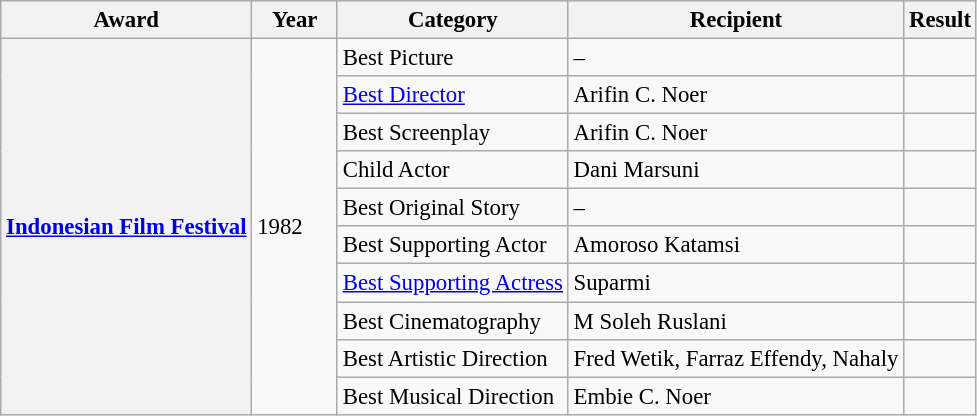<table class="wikitable plainrowheaders" style="font-size: 95%;">
<tr>
<th scope="col">Award</th>
<th scope="col"; width=50>Year</th>
<th scope="col">Category</th>
<th scope="col">Recipient</th>
<th scope="col">Result</th>
</tr>
<tr>
<th scope="row" rowspan="10"><a href='#'>Indonesian Film Festival</a></th>
<td rowspan="10">1982</td>
<td>Best Picture</td>
<td>–</td>
<td></td>
</tr>
<tr>
<td><a href='#'>Best Director</a></td>
<td>Arifin C. Noer</td>
<td></td>
</tr>
<tr>
<td>Best Screenplay</td>
<td>Arifin C. Noer</td>
<td></td>
</tr>
<tr>
<td>Child Actor</td>
<td>Dani Marsuni</td>
<td></td>
</tr>
<tr>
<td>Best Original Story</td>
<td>–</td>
<td></td>
</tr>
<tr>
<td>Best Supporting Actor</td>
<td>Amoroso Katamsi</td>
<td></td>
</tr>
<tr>
<td><a href='#'>Best Supporting Actress</a></td>
<td>Suparmi</td>
<td></td>
</tr>
<tr>
<td>Best Cinematography</td>
<td>M Soleh Ruslani</td>
<td></td>
</tr>
<tr>
<td>Best Artistic Direction</td>
<td>Fred Wetik, Farraz Effendy, Nahaly</td>
<td></td>
</tr>
<tr>
<td>Best Musical Direction</td>
<td>Embie C. Noer</td>
<td></td>
</tr>
</table>
